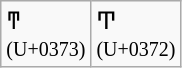<table class="wikitable">
<tr>
<td>ͳ<br><small>(U+0373)</small></td>
<td>Ͳ<br><small>(U+0372)</small></td>
</tr>
</table>
